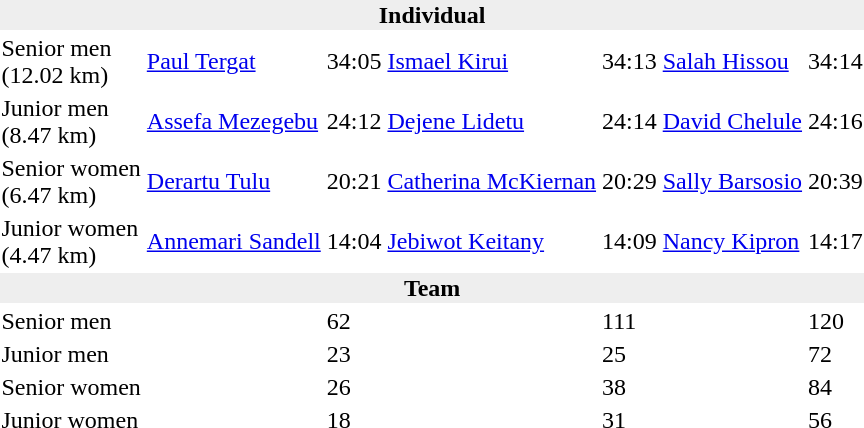<table>
<tr>
<td colspan=7 bgcolor=#eeeeee style=text-align:center;><strong>Individual</strong></td>
</tr>
<tr>
<td>Senior men<br>(12.02 km)</td>
<td><a href='#'>Paul Tergat</a><br></td>
<td>34:05</td>
<td><a href='#'>Ismael Kirui</a><br></td>
<td>34:13</td>
<td><a href='#'>Salah Hissou</a><br></td>
<td>34:14</td>
</tr>
<tr>
<td>Junior men<br>(8.47 km)</td>
<td><a href='#'>Assefa Mezegebu</a><br></td>
<td>24:12</td>
<td><a href='#'>Dejene Lidetu</a><br></td>
<td>24:14</td>
<td><a href='#'>David Chelule</a><br></td>
<td>24:16</td>
</tr>
<tr>
<td>Senior women<br>(6.47 km)</td>
<td><a href='#'>Derartu Tulu</a><br></td>
<td>20:21</td>
<td><a href='#'>Catherina McKiernan</a><br></td>
<td>20:29</td>
<td><a href='#'>Sally Barsosio</a><br></td>
<td>20:39</td>
</tr>
<tr>
<td>Junior women<br>(4.47 km)</td>
<td><a href='#'>Annemari Sandell</a><br></td>
<td>14:04</td>
<td><a href='#'>Jebiwot Keitany</a><br></td>
<td>14:09</td>
<td><a href='#'>Nancy Kipron</a><br></td>
<td>14:17</td>
</tr>
<tr>
<td colspan=7 bgcolor=#eeeeee style=text-align:center;><strong>Team</strong></td>
</tr>
<tr>
<td>Senior men</td>
<td></td>
<td>62</td>
<td></td>
<td>111</td>
<td></td>
<td>120</td>
</tr>
<tr>
<td>Junior men</td>
<td></td>
<td>23</td>
<td></td>
<td>25</td>
<td></td>
<td>72</td>
</tr>
<tr>
<td>Senior women</td>
<td></td>
<td>26</td>
<td></td>
<td>38</td>
<td></td>
<td>84</td>
</tr>
<tr>
<td>Junior women</td>
<td></td>
<td>18</td>
<td></td>
<td>31</td>
<td></td>
<td>56</td>
</tr>
</table>
